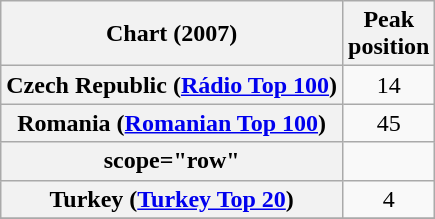<table class="wikitable sortable plainrowheaders" style="text-align:center">
<tr>
<th>Chart (2007)</th>
<th>Peak<br>position</th>
</tr>
<tr>
<th scope="row">Czech Republic (<a href='#'>Rádio Top 100</a>)</th>
<td align="center">14</td>
</tr>
<tr>
<th scope="row">Romania (<a href='#'>Romanian Top 100</a>)</th>
<td align="center">45</td>
</tr>
<tr>
<th>scope="row"</th>
</tr>
<tr>
<th scope="row">Turkey (<a href='#'>Turkey Top 20</a>)</th>
<td align="center">4</td>
</tr>
<tr>
</tr>
</table>
